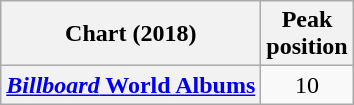<table class="wikitable plainrowheaders sortable" style="text-align:center;">
<tr>
<th scope="col">Chart (2018)</th>
<th scope="col">Peak<br>position</th>
</tr>
<tr>
<th scope="row"><a href='#'><em>Billboard</em> World Albums</a></th>
<td style="text-align:center;">10</td>
</tr>
</table>
